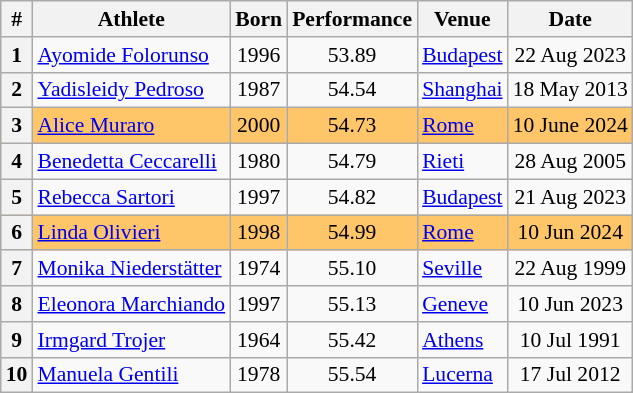<table class="wikitable" style="font-size:90%; text-align:center;">
<tr>
<th>#</th>
<th>Athlete</th>
<th>Born</th>
<th>Performance</th>
<th>Venue</th>
<th>Date</th>
</tr>
<tr>
<th>1</th>
<td align=left><a href='#'>Ayomide Folorunso</a></td>
<td>1996</td>
<td>53.89</td>
<td align=left> <a href='#'>Budapest</a></td>
<td>22 Aug 2023</td>
</tr>
<tr>
<th>2</th>
<td align=left><a href='#'>Yadisleidy Pedroso</a></td>
<td>1987</td>
<td>54.54</td>
<td align=left> <a href='#'>Shanghai</a></td>
<td>18 May 2013</td>
</tr>
<tr bgcolor=ffc569>
<th>3</th>
<td align=left><a href='#'>Alice Muraro</a></td>
<td>2000</td>
<td>54.73</td>
<td align=left> <a href='#'>Rome</a></td>
<td>10 June 2024</td>
</tr>
<tr>
<th>4</th>
<td align=left><a href='#'>Benedetta Ceccarelli</a></td>
<td>1980</td>
<td>54.79</td>
<td align=left> <a href='#'>Rieti</a></td>
<td>28 Aug 2005</td>
</tr>
<tr>
<th>5</th>
<td align=left><a href='#'>Rebecca Sartori</a></td>
<td>1997</td>
<td>54.82</td>
<td align=left> <a href='#'>Budapest</a></td>
<td>21 Aug 2023</td>
</tr>
<tr bgcolor=ffc569>
<th>6</th>
<td align=left><a href='#'>Linda Olivieri</a></td>
<td>1998</td>
<td>54.99</td>
<td align=left> <a href='#'>Rome</a></td>
<td>10 Jun 2024</td>
</tr>
<tr>
<th>7</th>
<td align=left><a href='#'>Monika Niederstätter</a></td>
<td>1974</td>
<td>55.10</td>
<td align=left> <a href='#'>Seville</a></td>
<td>22 Aug 1999</td>
</tr>
<tr>
<th>8</th>
<td align=left><a href='#'>Eleonora Marchiando</a></td>
<td>1997</td>
<td>55.13</td>
<td align=left> <a href='#'>Geneve</a></td>
<td>10 Jun 2023</td>
</tr>
<tr>
<th>9</th>
<td align=left><a href='#'>Irmgard Trojer</a></td>
<td>1964</td>
<td>55.42</td>
<td align=left> <a href='#'>Athens</a></td>
<td>10 Jul 1991</td>
</tr>
<tr>
<th>10</th>
<td align=left><a href='#'>Manuela Gentili</a></td>
<td>1978</td>
<td>55.54</td>
<td align=left> <a href='#'>Lucerna</a></td>
<td>17 Jul 2012</td>
</tr>
</table>
